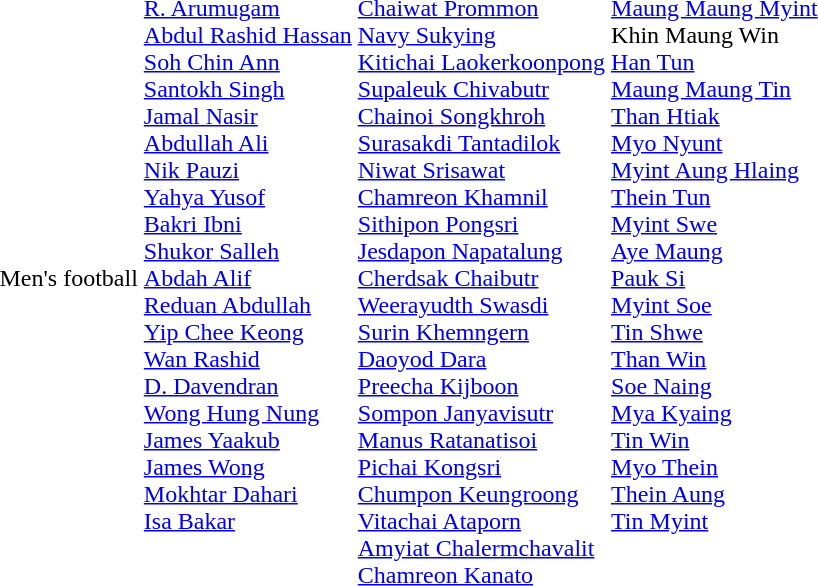<table>
<tr>
<td>Men's football</td>
<td valign=top><br><a href='#'>R. Arumugam</a><br><a href='#'>Abdul Rashid Hassan</a><br><a href='#'>Soh Chin Ann</a><br><a href='#'>Santokh Singh</a><br><a href='#'>Jamal Nasir</a><br><a href='#'>Abdullah Ali</a><br><a href='#'>Nik Pauzi</a><br><a href='#'>Yahya Yusof</a><br><a href='#'>Bakri Ibni</a><br><a href='#'>Shukor Salleh</a><br><a href='#'>Abdah Alif</a><br><a href='#'>Reduan Abdullah</a><br><a href='#'>Yip Chee Keong</a><br><a href='#'>Wan Rashid</a><br><a href='#'>D. Davendran</a><br><a href='#'>Wong Hung Nung</a><br><a href='#'>James Yaakub</a><br><a href='#'>James Wong</a><br><a href='#'>Mokhtar Dahari</a><br><a href='#'>Isa Bakar</a></td>
<td valign=top><br><a href='#'>Chaiwat Prommon</a><br><a href='#'>Navy Sukying</a><br><a href='#'>Kitichai Laokerkoonpong</a><br><a href='#'>Supaleuk Chivabutr</a><br><a href='#'>Chainoi Songkhroh</a><br><a href='#'>Surasakdi Tantadilok</a><br><a href='#'>Niwat Srisawat</a><br><a href='#'>Chamreon Khamnil</a><br><a href='#'>Sithipon Pongsri</a><br><a href='#'>Jesdapon Napatalung</a><br><a href='#'>Cherdsak Chaibutr</a><br><a href='#'>Weerayudth Swasdi</a><br><a href='#'>Surin Khemngern</a><br><a href='#'>Daoyod Dara</a><br><a href='#'>Preecha Kijboon</a><br><a href='#'>Sompon Janyavisutr</a><br><a href='#'>Manus Ratanatisoi</a><br><a href='#'>Pichai Kongsri</a><br><a href='#'>Chumpon Keungroong</a><br><a href='#'>Vitachai Ataporn</a><br><a href='#'>Amyiat Chalermchavalit</a><br><a href='#'>Chamreon Kanato</a></td>
<td valign=top><br><a href='#'>Maung Maung Myint</a><br>Khin Maung Win<br><a href='#'>Han Tun</a><br><a href='#'>Maung Maung Tin</a><br><a href='#'>Than Htiak</a><br><a href='#'>Myo Nyunt</a><br><a href='#'>Myint Aung Hlaing</a><br><a href='#'>Thein Tun</a><br><a href='#'>Myint Swe</a><br><a href='#'>Aye Maung</a><br><a href='#'>Pauk Si</a><br><a href='#'>Myint Soe</a><br><a href='#'>Tin Shwe</a><br><a href='#'>Than Win</a><br><a href='#'>Soe Naing</a><br><a href='#'>Mya Kyaing</a><br><a href='#'>Tin Win</a><br><a href='#'>Myo Thein</a><br><a href='#'>Thein Aung</a><br><a href='#'>Tin Myint</a></td>
</tr>
</table>
